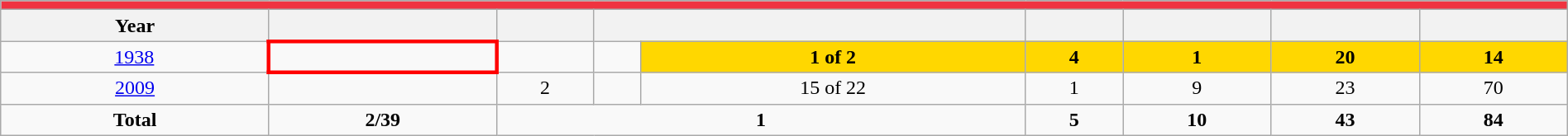<table class="wikitable"width=100% style="text-align: center;font-size:100%;">
<tr>
<th style="background:#EF3340;" colspan="9"><a href='#'></a></th>
</tr>
<tr>
<th>Year</th>
<th></th>
<th></th>
<th colspan=2></th>
<th></th>
<th></th>
<th></th>
<th></th>
</tr>
<tr>
<td><a href='#'>1938</a></td>
<td style="border: 3px solid red"></td>
<td></td>
<td></td>
<td bgcolor=gold><strong>1 of 2</strong></td>
<td bgcolor=gold><strong>4</strong></td>
<td bgcolor=gold><strong>1</strong></td>
<td bgcolor=gold><strong>20</strong></td>
<td bgcolor=gold><strong>14</strong></td>
</tr>
<tr>
<td><a href='#'>2009</a></td>
<td> </td>
<td>2</td>
<td></td>
<td>15 of 22</td>
<td>1</td>
<td>9</td>
<td>23</td>
<td>70</td>
</tr>
<tr>
<td><strong>Total</strong></td>
<td><strong>2/39</strong></td>
<td colspan=3><strong>1 </strong></td>
<td><strong>5</strong></td>
<td><strong>10</strong></td>
<td><strong>43</strong></td>
<td><strong>84</strong></td>
</tr>
</table>
